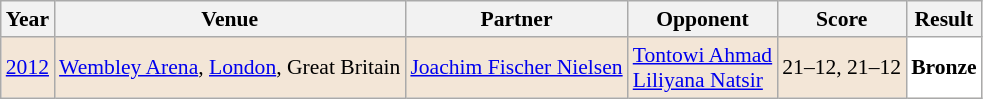<table class="sortable wikitable" style="font-size: 90%;">
<tr>
<th>Year</th>
<th>Venue</th>
<th>Partner</th>
<th>Opponent</th>
<th>Score</th>
<th>Result</th>
</tr>
<tr style="background:#F3E6D7">
<td align="center"><a href='#'>2012</a></td>
<td align="left"><a href='#'>Wembley Arena</a>, <a href='#'>London</a>, Great Britain</td>
<td align="left"> <a href='#'>Joachim Fischer Nielsen</a></td>
<td align="left"> <a href='#'>Tontowi Ahmad</a> <br>  <a href='#'>Liliyana Natsir</a></td>
<td align="left">21–12, 21–12</td>
<td style="text-align:left; background:white"> <strong>Bronze</strong></td>
</tr>
</table>
